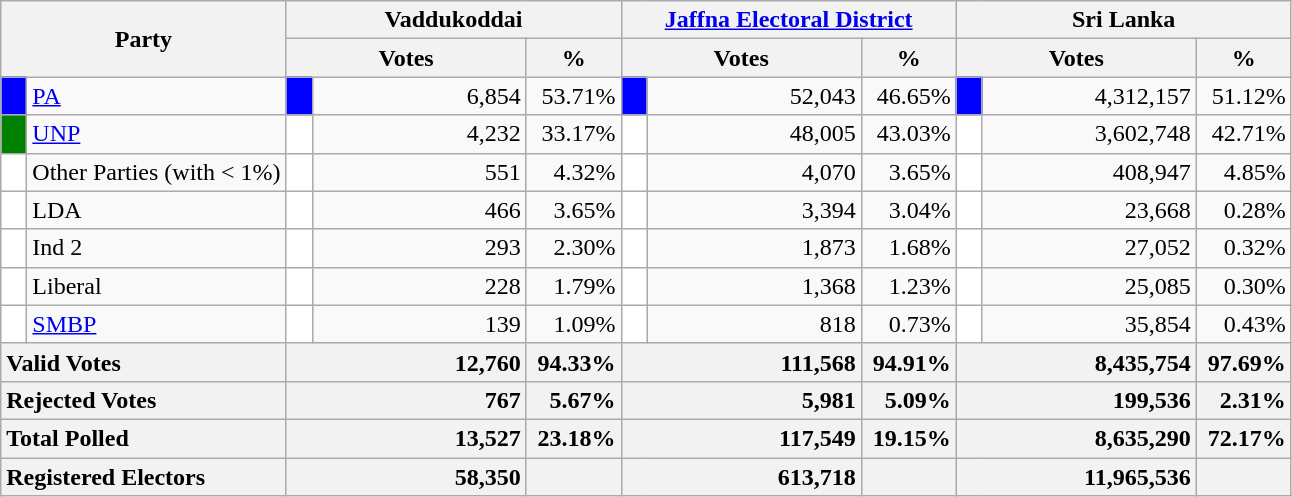<table class="wikitable">
<tr>
<th colspan="2" width="144px"rowspan="2">Party</th>
<th colspan="3" width="216px">Vaddukoddai</th>
<th colspan="3" width="216px"><a href='#'>Jaffna Electoral District</a></th>
<th colspan="3" width="216px">Sri Lanka</th>
</tr>
<tr>
<th colspan="2" width="144px">Votes</th>
<th>%</th>
<th colspan="2" width="144px">Votes</th>
<th>%</th>
<th colspan="2" width="144px">Votes</th>
<th>%</th>
</tr>
<tr>
<td style="background-color:blue;" width="10px"></td>
<td style="text-align:left;"><a href='#'>PA</a></td>
<td style="background-color:blue;" width="10px"></td>
<td style="text-align:right;">6,854</td>
<td style="text-align:right;">53.71%</td>
<td style="background-color:blue;" width="10px"></td>
<td style="text-align:right;">52,043</td>
<td style="text-align:right;">46.65%</td>
<td style="background-color:blue;" width="10px"></td>
<td style="text-align:right;">4,312,157</td>
<td style="text-align:right;">51.12%</td>
</tr>
<tr>
<td style="background-color:green;" width="10px"></td>
<td style="text-align:left;"><a href='#'>UNP</a></td>
<td style="background-color:white;" width="10px"></td>
<td style="text-align:right;">4,232</td>
<td style="text-align:right;">33.17%</td>
<td style="background-color:white;" width="10px"></td>
<td style="text-align:right;">48,005</td>
<td style="text-align:right;">43.03%</td>
<td style="background-color:white;" width="10px"></td>
<td style="text-align:right;">3,602,748</td>
<td style="text-align:right;">42.71%</td>
</tr>
<tr>
<td style="background-color:white;" width="10px"></td>
<td style="text-align:left;">Other Parties (with < 1%)</td>
<td style="background-color:white;" width="10px"></td>
<td style="text-align:right;">551</td>
<td style="text-align:right;">4.32%</td>
<td style="background-color:white;" width="10px"></td>
<td style="text-align:right;">4,070</td>
<td style="text-align:right;">3.65%</td>
<td style="background-color:white;" width="10px"></td>
<td style="text-align:right;">408,947</td>
<td style="text-align:right;">4.85%</td>
</tr>
<tr>
<td style="background-color:white;" width="10px"></td>
<td style="text-align:left;">LDA</td>
<td style="background-color:white;" width="10px"></td>
<td style="text-align:right;">466</td>
<td style="text-align:right;">3.65%</td>
<td style="background-color:white;" width="10px"></td>
<td style="text-align:right;">3,394</td>
<td style="text-align:right;">3.04%</td>
<td style="background-color:white;" width="10px"></td>
<td style="text-align:right;">23,668</td>
<td style="text-align:right;">0.28%</td>
</tr>
<tr>
<td style="background-color:white;" width="10px"></td>
<td style="text-align:left;">Ind 2</td>
<td style="background-color:white;" width="10px"></td>
<td style="text-align:right;">293</td>
<td style="text-align:right;">2.30%</td>
<td style="background-color:white;" width="10px"></td>
<td style="text-align:right;">1,873</td>
<td style="text-align:right;">1.68%</td>
<td style="background-color:white;" width="10px"></td>
<td style="text-align:right;">27,052</td>
<td style="text-align:right;">0.32%</td>
</tr>
<tr>
<td style="background-color:white;" width="10px"></td>
<td style="text-align:left;">Liberal</td>
<td style="background-color:white;" width="10px"></td>
<td style="text-align:right;">228</td>
<td style="text-align:right;">1.79%</td>
<td style="background-color:white;" width="10px"></td>
<td style="text-align:right;">1,368</td>
<td style="text-align:right;">1.23%</td>
<td style="background-color:white;" width="10px"></td>
<td style="text-align:right;">25,085</td>
<td style="text-align:right;">0.30%</td>
</tr>
<tr>
<td style="background-color:white;" width="10px"></td>
<td style="text-align:left;"><a href='#'>SMBP</a></td>
<td style="background-color:white;" width="10px"></td>
<td style="text-align:right;">139</td>
<td style="text-align:right;">1.09%</td>
<td style="background-color:white;" width="10px"></td>
<td style="text-align:right;">818</td>
<td style="text-align:right;">0.73%</td>
<td style="background-color:white;" width="10px"></td>
<td style="text-align:right;">35,854</td>
<td style="text-align:right;">0.43%</td>
</tr>
<tr>
<th colspan="2" width="144px"style="text-align:left;">Valid Votes</th>
<th style="text-align:right;"colspan="2" width="144px">12,760</th>
<th style="text-align:right;">94.33%</th>
<th style="text-align:right;"colspan="2" width="144px">111,568</th>
<th style="text-align:right;">94.91%</th>
<th style="text-align:right;"colspan="2" width="144px">8,435,754</th>
<th style="text-align:right;">97.69%</th>
</tr>
<tr>
<th colspan="2" width="144px"style="text-align:left;">Rejected Votes</th>
<th style="text-align:right;"colspan="2" width="144px">767</th>
<th style="text-align:right;">5.67%</th>
<th style="text-align:right;"colspan="2" width="144px">5,981</th>
<th style="text-align:right;">5.09%</th>
<th style="text-align:right;"colspan="2" width="144px">199,536</th>
<th style="text-align:right;">2.31%</th>
</tr>
<tr>
<th colspan="2" width="144px"style="text-align:left;">Total Polled</th>
<th style="text-align:right;"colspan="2" width="144px">13,527</th>
<th style="text-align:right;">23.18%</th>
<th style="text-align:right;"colspan="2" width="144px">117,549</th>
<th style="text-align:right;">19.15%</th>
<th style="text-align:right;"colspan="2" width="144px">8,635,290</th>
<th style="text-align:right;">72.17%</th>
</tr>
<tr>
<th colspan="2" width="144px"style="text-align:left;">Registered Electors</th>
<th style="text-align:right;"colspan="2" width="144px">58,350</th>
<th></th>
<th style="text-align:right;"colspan="2" width="144px">613,718</th>
<th></th>
<th style="text-align:right;"colspan="2" width="144px">11,965,536</th>
<th></th>
</tr>
</table>
